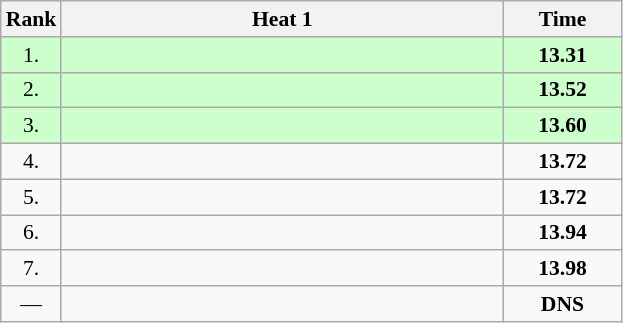<table class="wikitable" style="border-collapse: collapse; font-size: 90%;">
<tr>
<th>Rank</th>
<th style="width: 20em">Heat 1</th>
<th style="width: 5em">Time</th>
</tr>
<tr style="background:#ccffcc;">
<td align="center">1.</td>
<td></td>
<td align="center"><strong>13.31</strong></td>
</tr>
<tr style="background:#ccffcc;">
<td align="center">2.</td>
<td></td>
<td align="center"><strong>13.52</strong></td>
</tr>
<tr style="background:#ccffcc;">
<td align="center">3.</td>
<td></td>
<td align="center"><strong>13.60</strong></td>
</tr>
<tr>
<td align="center">4.</td>
<td></td>
<td align="center"><strong>13.72</strong></td>
</tr>
<tr>
<td align="center">5.</td>
<td></td>
<td align="center"><strong>13.72</strong></td>
</tr>
<tr>
<td align="center">6.</td>
<td></td>
<td align="center"><strong>13.94</strong></td>
</tr>
<tr>
<td align="center">7.</td>
<td></td>
<td align="center"><strong>13.98</strong></td>
</tr>
<tr>
<td align="center">—</td>
<td></td>
<td align="center"><strong>DNS</strong></td>
</tr>
</table>
